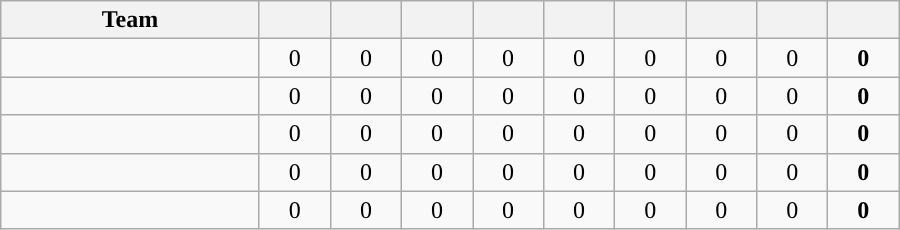<table class="wikitable" style="text-align:center;">
<tr>
<th width=165>Team</th>
<th width=40></th>
<th width=40></th>
<th width=40></th>
<th width=40></th>
<th width=40></th>
<th width=40></th>
<th width=40></th>
<th width=40></th>
<th width=40></th>
</tr>
<tr style="background:">
<td style="text-align:left;"></td>
<td>0</td>
<td>0</td>
<td>0</td>
<td>0</td>
<td>0</td>
<td>0</td>
<td>0</td>
<td>0</td>
<td><strong>0</strong></td>
</tr>
<tr style="background:">
<td style="text-align:left;"></td>
<td>0</td>
<td>0</td>
<td>0</td>
<td>0</td>
<td>0</td>
<td>0</td>
<td>0</td>
<td>0</td>
<td><strong>0</strong></td>
</tr>
<tr style="background:">
<td style="text-align:left;"></td>
<td>0</td>
<td>0</td>
<td>0</td>
<td>0</td>
<td>0</td>
<td>0</td>
<td>0</td>
<td>0</td>
<td><strong>0</strong></td>
</tr>
<tr style="background:">
<td style="text-align:left;"><strong></strong></td>
<td>0</td>
<td>0</td>
<td>0</td>
<td>0</td>
<td>0</td>
<td>0</td>
<td>0</td>
<td>0</td>
<td><strong>0</strong></td>
</tr>
<tr style="background:">
<td style="text-align:left;"></td>
<td>0</td>
<td>0</td>
<td>0</td>
<td>0</td>
<td>0</td>
<td>0</td>
<td>0</td>
<td>0</td>
<td><strong>0</strong></td>
</tr>
</table>
